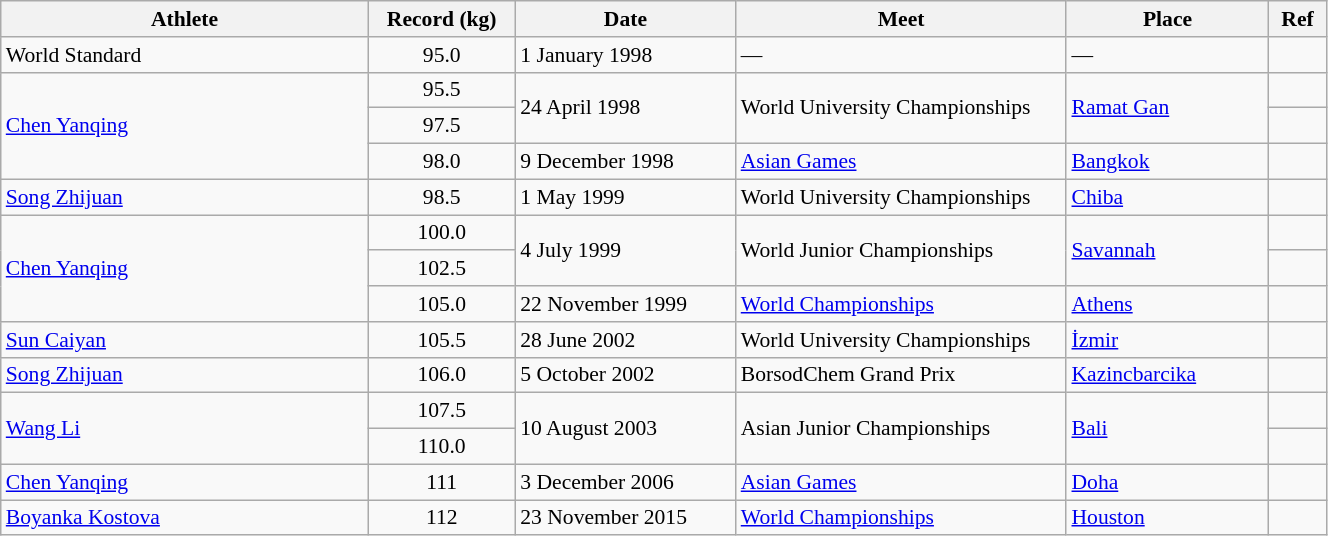<table class="wikitable" style="font-size:90%; width: 70%;">
<tr>
<th width=20%>Athlete</th>
<th width=8%>Record (kg)</th>
<th width=12%>Date</th>
<th width=18%>Meet</th>
<th width=11%>Place</th>
<th width=3%>Ref</th>
</tr>
<tr>
<td>World Standard</td>
<td align="center">95.0</td>
<td>1 January 1998</td>
<td>—</td>
<td>—</td>
<td></td>
</tr>
<tr>
<td rowspan=3> <a href='#'>Chen Yanqing</a></td>
<td align="center">95.5</td>
<td rowspan=2>24 April 1998</td>
<td rowspan=2>World University Championships</td>
<td rowspan=2><a href='#'>Ramat Gan</a></td>
<td></td>
</tr>
<tr>
<td align="center">97.5</td>
<td></td>
</tr>
<tr>
<td align="center">98.0</td>
<td>9 December 1998</td>
<td><a href='#'>Asian Games</a></td>
<td><a href='#'>Bangkok</a></td>
<td></td>
</tr>
<tr>
<td> <a href='#'>Song Zhijuan</a></td>
<td align="center">98.5</td>
<td>1 May 1999</td>
<td>World University Championships</td>
<td><a href='#'>Chiba</a></td>
<td></td>
</tr>
<tr>
<td rowspan=3> <a href='#'>Chen Yanqing</a></td>
<td align="center">100.0</td>
<td rowspan=2>4 July 1999</td>
<td rowspan=2>World Junior Championships</td>
<td rowspan=2><a href='#'>Savannah</a></td>
<td></td>
</tr>
<tr>
<td align="center">102.5</td>
<td></td>
</tr>
<tr>
<td align="center">105.0</td>
<td>22 November 1999</td>
<td><a href='#'>World Championships</a></td>
<td><a href='#'>Athens</a></td>
<td></td>
</tr>
<tr>
<td> <a href='#'>Sun Caiyan</a></td>
<td align="center">105.5</td>
<td>28 June 2002</td>
<td>World University Championships</td>
<td><a href='#'>İzmir</a></td>
<td></td>
</tr>
<tr>
<td> <a href='#'>Song Zhijuan</a></td>
<td align="center">106.0</td>
<td>5 October 2002</td>
<td>BorsodChem Grand Prix</td>
<td><a href='#'>Kazincbarcika</a></td>
<td></td>
</tr>
<tr>
<td rowspan=2> <a href='#'>Wang Li</a></td>
<td align="center">107.5</td>
<td rowspan=2>10 August 2003</td>
<td rowspan=2>Asian Junior Championships</td>
<td rowspan=2><a href='#'>Bali</a></td>
<td></td>
</tr>
<tr>
<td align="center">110.0</td>
<td></td>
</tr>
<tr>
<td> <a href='#'>Chen Yanqing</a></td>
<td align="center">111</td>
<td>3 December 2006</td>
<td><a href='#'>Asian Games</a></td>
<td><a href='#'>Doha</a></td>
<td></td>
</tr>
<tr>
<td> <a href='#'>Boyanka Kostova</a></td>
<td align="center">112</td>
<td>23 November 2015</td>
<td><a href='#'>World Championships</a></td>
<td><a href='#'>Houston</a></td>
<td></td>
</tr>
</table>
